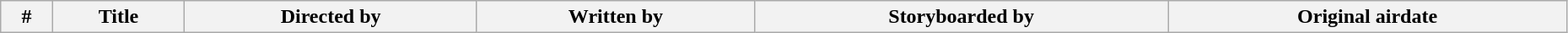<table class="wikitable" width="98%">
<tr>
<th>#</th>
<th>Title</th>
<th>Directed by</th>
<th>Written by</th>
<th>Storyboarded by</th>
<th>Original airdate<br>



</th>
</tr>
</table>
